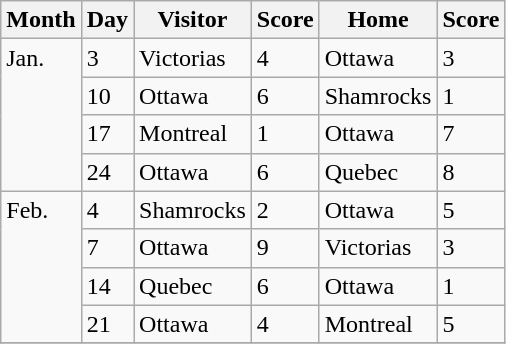<table class="wikitable">
<tr>
<th>Month</th>
<th>Day</th>
<th>Visitor</th>
<th>Score</th>
<th>Home</th>
<th>Score</th>
</tr>
<tr>
<td rowspan=4 valign=top>Jan.</td>
<td>3</td>
<td>Victorias</td>
<td>4</td>
<td>Ottawa</td>
<td>3</td>
</tr>
<tr>
<td>10</td>
<td>Ottawa</td>
<td>6</td>
<td>Shamrocks</td>
<td>1</td>
</tr>
<tr>
<td>17</td>
<td>Montreal</td>
<td>1</td>
<td>Ottawa</td>
<td>7</td>
</tr>
<tr>
<td>24</td>
<td>Ottawa</td>
<td>6</td>
<td>Quebec</td>
<td>8</td>
</tr>
<tr>
<td rowspan=4 valign=top>Feb.</td>
<td>4</td>
<td>Shamrocks</td>
<td>2</td>
<td>Ottawa</td>
<td>5</td>
</tr>
<tr>
<td>7</td>
<td>Ottawa</td>
<td>9</td>
<td>Victorias</td>
<td>3</td>
</tr>
<tr>
<td>14</td>
<td>Quebec</td>
<td>6</td>
<td>Ottawa</td>
<td>1</td>
</tr>
<tr>
<td>21</td>
<td>Ottawa</td>
<td>4</td>
<td>Montreal</td>
<td>5</td>
</tr>
<tr>
</tr>
</table>
